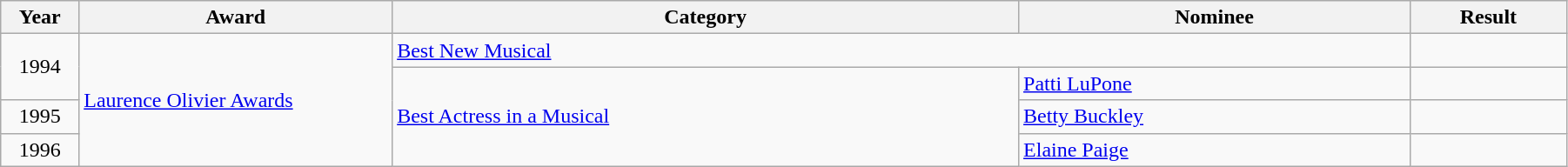<table class="wikitable" style="width:95%;">
<tr>
<th style="width:5%;">Year</th>
<th style="width:20%;">Award</th>
<th style="width:40%;">Category</th>
<th style="width:25%;">Nominee</th>
<th style="width:10%;">Result</th>
</tr>
<tr>
<td rowspan="2" style="text-align:center;">1994</td>
<td rowspan="4"><a href='#'>Laurence Olivier Awards</a></td>
<td colspan="2"><a href='#'>Best New Musical</a></td>
<td></td>
</tr>
<tr>
<td rowspan="3"><a href='#'>Best Actress in a Musical</a></td>
<td><a href='#'>Patti LuPone</a></td>
<td></td>
</tr>
<tr>
<td style="text-align:center;">1995</td>
<td><a href='#'>Betty Buckley</a></td>
<td></td>
</tr>
<tr>
<td style="text-align:center;">1996</td>
<td><a href='#'>Elaine Paige</a></td>
<td></td>
</tr>
</table>
